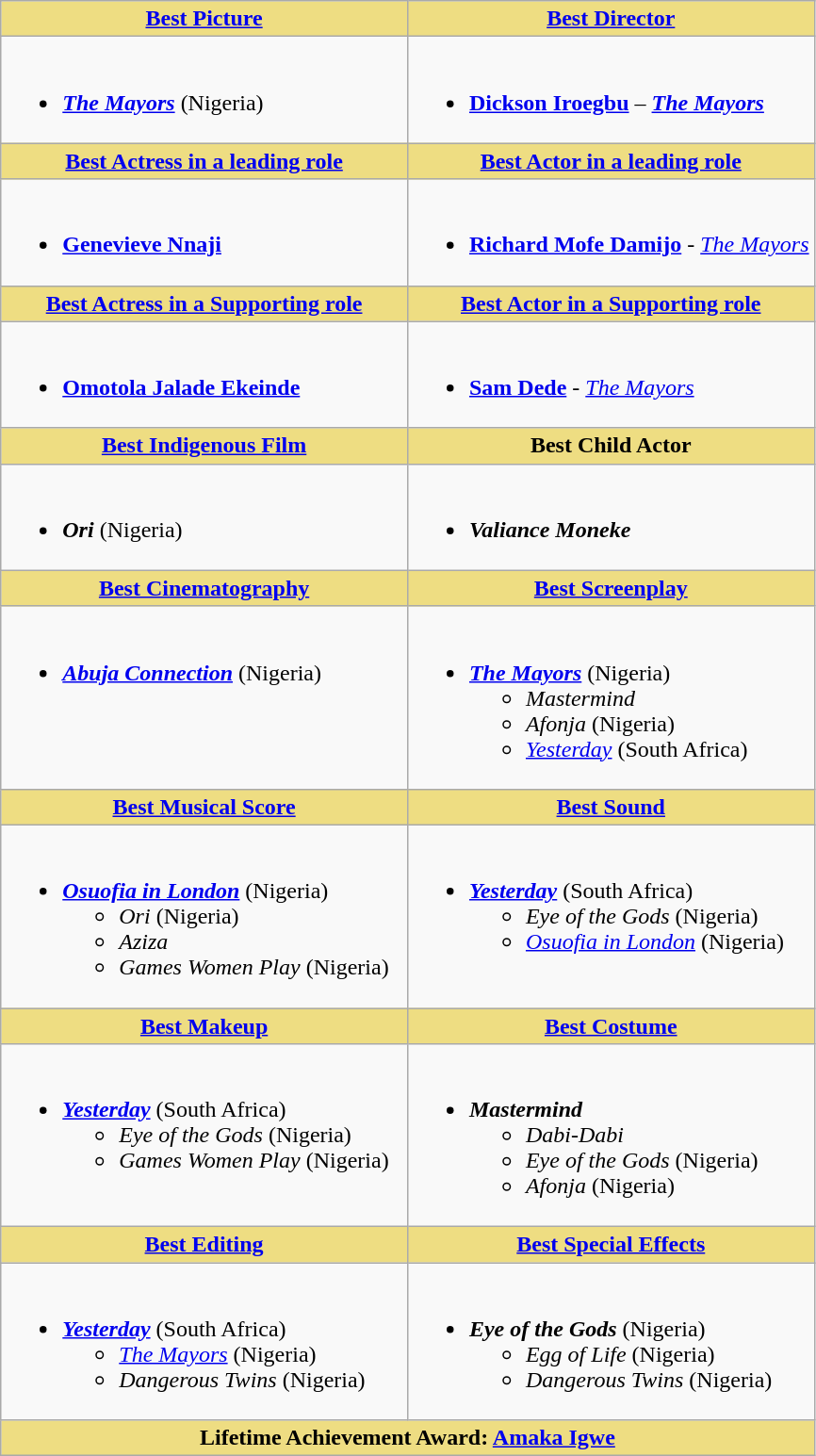<table class=wikitable>
<tr>
<th style="background:#EEDD82;" width=50%><a href='#'>Best Picture</a></th>
<th style="background:#EEDD82;" width=50%><a href='#'>Best Director</a></th>
</tr>
<tr>
<td valign="top"><br><ul><li><strong><em><a href='#'>The Mayors</a></em></strong> (Nigeria)</li></ul></td>
<td valign="top"><br><ul><li><strong><a href='#'>Dickson Iroegbu</a></strong> – <strong><em><a href='#'>The Mayors</a></em></strong></li></ul></td>
</tr>
<tr>
<th style="background:#EEDD82;"><a href='#'>Best Actress in a leading role</a></th>
<th style="background:#EEDD82;"><a href='#'>Best Actor in a leading role</a></th>
</tr>
<tr>
<td valign="top"><br><ul><li><strong><a href='#'>Genevieve Nnaji</a></strong></li></ul></td>
<td valign="top"><br><ul><li><strong><a href='#'>Richard Mofe Damijo</a></strong> - <em><a href='#'>The Mayors</a></em></li></ul></td>
</tr>
<tr>
<th style="background:#EEDD82;"><a href='#'>Best Actress in a Supporting role</a></th>
<th style="background:#EEDD82;"><a href='#'>Best Actor in a Supporting role</a></th>
</tr>
<tr>
<td valign="top"><br><ul><li><strong><a href='#'>Omotola Jalade Ekeinde</a></strong></li></ul></td>
<td valign="top"><br><ul><li><strong><a href='#'>Sam Dede</a></strong> - <em><a href='#'>The Mayors</a></em></li></ul></td>
</tr>
<tr>
<th style="background:#EEDD82;"><a href='#'>Best Indigenous Film</a></th>
<th style="background:#EEDD82;">Best Child Actor</th>
</tr>
<tr>
<td valign="top"><br><ul><li><strong><em>Ori</em></strong> (Nigeria)</li></ul></td>
<td valign="top"><br><ul><li><strong><em>Valiance Moneke</em></strong></li></ul></td>
</tr>
<tr>
<th style="background:#EEDD82;" width=50%><a href='#'>Best Cinematography</a></th>
<th style="background:#EEDD82;" width=50%><a href='#'>Best Screenplay</a></th>
</tr>
<tr>
<td valign="top"><br><ul><li><strong><em><a href='#'>Abuja Connection</a></em></strong> (Nigeria)</li></ul></td>
<td valign="top"><br><ul><li><strong><em><a href='#'>The Mayors</a></em></strong> (Nigeria)<ul><li><em>Mastermind</em></li><li><em>Afonja</em> (Nigeria)</li><li><em><a href='#'>Yesterday</a></em> (South Africa)</li></ul></li></ul></td>
</tr>
<tr>
<th style="background:#EEDD82;"><a href='#'>Best Musical Score</a></th>
<th style="background:#EEDD82;"><a href='#'>Best Sound</a></th>
</tr>
<tr>
<td valign="top"><br><ul><li><strong><em><a href='#'>Osuofia in London</a></em></strong> (Nigeria)<ul><li><em>Ori</em> (Nigeria)</li><li><em>Aziza</em></li><li><em>Games Women Play</em> (Nigeria)</li></ul></li></ul></td>
<td valign="top"><br><ul><li><strong><em><a href='#'>Yesterday</a></em></strong> (South Africa)<ul><li><em>Eye of the Gods</em> (Nigeria)</li><li><em><a href='#'>Osuofia in London</a></em> (Nigeria)</li></ul></li></ul></td>
</tr>
<tr>
<th style="background:#EEDD82;"><a href='#'>Best Makeup</a></th>
<th style="background:#EEDD82;"><a href='#'>Best Costume</a></th>
</tr>
<tr>
<td valign="top"><br><ul><li><strong><em><a href='#'>Yesterday</a></em></strong> (South Africa)<ul><li><em>Eye of the Gods</em> (Nigeria)</li><li><em>Games Women Play</em> (Nigeria)</li></ul></li></ul></td>
<td valign="top"><br><ul><li><strong><em>Mastermind</em></strong><ul><li><em>Dabi-Dabi</em></li><li><em>Eye of the Gods</em> (Nigeria)</li><li><em>Afonja</em> (Nigeria)</li></ul></li></ul></td>
</tr>
<tr>
<th style="background:#EEDD82;"><a href='#'>Best Editing</a></th>
<th style="background:#EEDD82;"><a href='#'>Best Special Effects</a></th>
</tr>
<tr>
<td valign="top"><br><ul><li><strong><em><a href='#'>Yesterday</a></em></strong> (South Africa)<ul><li><em><a href='#'>The Mayors</a></em> (Nigeria)</li><li><em>Dangerous Twins</em> (Nigeria)</li></ul></li></ul></td>
<td valign="top"><br><ul><li><strong><em>Eye of the Gods</em></strong> (Nigeria)<ul><li><em>Egg of Life</em> (Nigeria)</li><li><em>Dangerous Twins</em> (Nigeria)</li></ul></li></ul></td>
</tr>
<tr>
<th align="center" colspan="7" style="background:#EEDD82; width:90%">Lifetime Achievement Award: <a href='#'>Amaka Igwe</a></th>
</tr>
</table>
